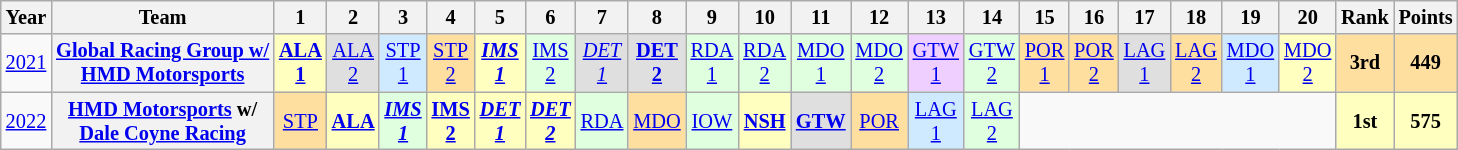<table class="wikitable" style="text-align:center; font-size:85%">
<tr>
<th>Year</th>
<th>Team</th>
<th>1</th>
<th>2</th>
<th>3</th>
<th>4</th>
<th>5</th>
<th>6</th>
<th>7</th>
<th>8</th>
<th>9</th>
<th>10</th>
<th>11</th>
<th>12</th>
<th>13</th>
<th>14</th>
<th>15</th>
<th>16</th>
<th>17</th>
<th>18</th>
<th>19</th>
<th>20</th>
<th>Rank</th>
<th>Points</th>
</tr>
<tr>
<td><a href='#'>2021</a></td>
<th nowrap><a href='#'>Global Racing Group w/<br>HMD Motorsports</a></th>
<td style="background:#FFFFBF;"><strong><a href='#'>ALA<br>1</a></strong><br></td>
<td style="background:#DFDFDF;"><a href='#'>ALA<br>2</a><br></td>
<td style="background:#CFEAFF;"><a href='#'>STP<br>1</a><br></td>
<td style="background:#FFDF9F;"><a href='#'>STP<br>2</a><br></td>
<td style="background:#FFFFBF;"><strong><em><a href='#'>IMS<br>1</a></em></strong><br></td>
<td style="background:#DFFFDF;"><a href='#'>IMS<br>2</a><br></td>
<td style="background:#DFDFDF;"><em><a href='#'>DET<br>1</a></em><br></td>
<td style="background:#DFDFDF;"><strong><a href='#'>DET<br>2</a></strong><br></td>
<td style="background:#DFFFDF;"><a href='#'>RDA<br>1</a><br></td>
<td style="background:#DFFFDF;"><a href='#'>RDA<br>2</a><br></td>
<td style="background:#DFFFDF;"><a href='#'>MDO<br>1</a><br></td>
<td style="background:#DFFFDF;"><a href='#'>MDO<br>2</a><br></td>
<td style="background:#EFCFFF;"><a href='#'>GTW<br>1</a><br></td>
<td style="background:#DFFFDF;"><a href='#'>GTW<br>2</a><br></td>
<td style="background:#FFDF9F;"><a href='#'>POR<br>1</a><br></td>
<td style="background:#FFDF9F;"><a href='#'>POR<br>2</a><br></td>
<td style="background:#DFDFDF;"><a href='#'>LAG<br>1</a><br></td>
<td style="background:#FFDF9F;"><a href='#'>LAG<br>2</a><br></td>
<td style="background:#CFEAFF;"><a href='#'>MDO<br>1</a><br></td>
<td style="background:#FFFFBF;"><a href='#'>MDO<br>2</a><br></td>
<th style="background:#FFDF9F;">3rd</th>
<th style="background:#FFDF9F;">449</th>
</tr>
<tr>
<td><a href='#'>2022</a></td>
<th nowrap><a href='#'>HMD Motorsports</a> w/<br><a href='#'>Dale Coyne Racing</a></th>
<td style="background:#FFDF9F;"><a href='#'>STP</a><br></td>
<td style="background:#FFFFBF;"><strong><a href='#'>ALA</a></strong><br></td>
<td style="background:#DFFFDF;"><strong><em><a href='#'>IMS<br>1</a></em></strong><br></td>
<td style="background:#FFFFBF;"><strong><a href='#'>IMS<br>2</a></strong><br></td>
<td style="background:#FFFFBF;"><strong><em><a href='#'>DET<br>1</a></em></strong><br></td>
<td style="background:#FFFFBF;"><strong><em><a href='#'>DET<br>2</a></em></strong><br></td>
<td style="background:#DFFFDF;"><a href='#'>RDA</a><br></td>
<td style="background:#FFDF9F;"><a href='#'>MDO</a><br></td>
<td style="background:#DFFFDF;"><a href='#'>IOW</a><br></td>
<td style="background:#FFFFBF;"><strong><a href='#'>NSH</a></strong><br></td>
<td style="background:#DFDFDF;"><strong><a href='#'>GTW</a></strong><br></td>
<td style="background:#FFDF9F;"><a href='#'>POR</a><br></td>
<td style="background:#CFEAFF;"><a href='#'>LAG<br>1</a><br></td>
<td style="background:#DFFFDF;"><a href='#'>LAG<br>2</a><br></td>
<td colspan=6></td>
<th style="background:#FFFFBF;">1st</th>
<th style="background:#FFFFBF;">575</th>
</tr>
</table>
